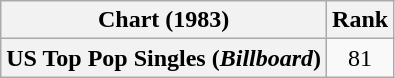<table class="wikitable sortable plainrowheaders" style="text-align:center;">
<tr>
<th scope="col">Chart (1983)</th>
<th scope="col">Rank</th>
</tr>
<tr>
<th scope="row">US Top Pop Singles (<em>Billboard</em>)</th>
<td style="text-align:center;">81</td>
</tr>
</table>
